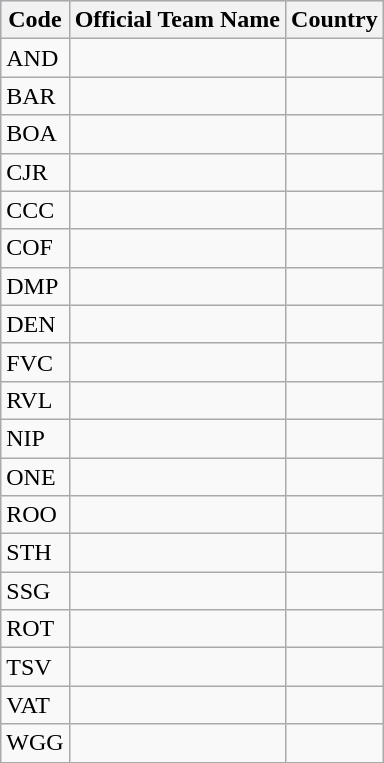<table class="wikitable sortable">
<tr style="background:#ccf;">
<th>Code</th>
<th>Official Team Name</th>
<th>Country</th>
</tr>
<tr>
<td>AND</td>
<td></td>
<td></td>
</tr>
<tr>
<td>BAR</td>
<td></td>
<td></td>
</tr>
<tr>
<td>BOA</td>
<td></td>
<td></td>
</tr>
<tr>
<td>CJR</td>
<td></td>
<td></td>
</tr>
<tr>
<td>CCC</td>
<td></td>
<td></td>
</tr>
<tr>
<td>COF</td>
<td></td>
<td></td>
</tr>
<tr>
<td>DMP</td>
<td></td>
<td></td>
</tr>
<tr>
<td>DEN</td>
<td></td>
<td></td>
</tr>
<tr>
<td>FVC</td>
<td></td>
<td></td>
</tr>
<tr>
<td>RVL</td>
<td></td>
<td></td>
</tr>
<tr>
<td>NIP</td>
<td></td>
<td></td>
</tr>
<tr>
<td>ONE</td>
<td></td>
<td></td>
</tr>
<tr>
<td>ROO</td>
<td></td>
<td></td>
</tr>
<tr>
<td>STH</td>
<td></td>
<td></td>
</tr>
<tr>
<td>SSG</td>
<td></td>
<td></td>
</tr>
<tr>
<td>ROT</td>
<td></td>
<td></td>
</tr>
<tr>
<td>TSV</td>
<td></td>
<td></td>
</tr>
<tr>
<td>VAT</td>
<td></td>
<td></td>
</tr>
<tr>
<td>WGG</td>
<td></td>
<td></td>
</tr>
</table>
